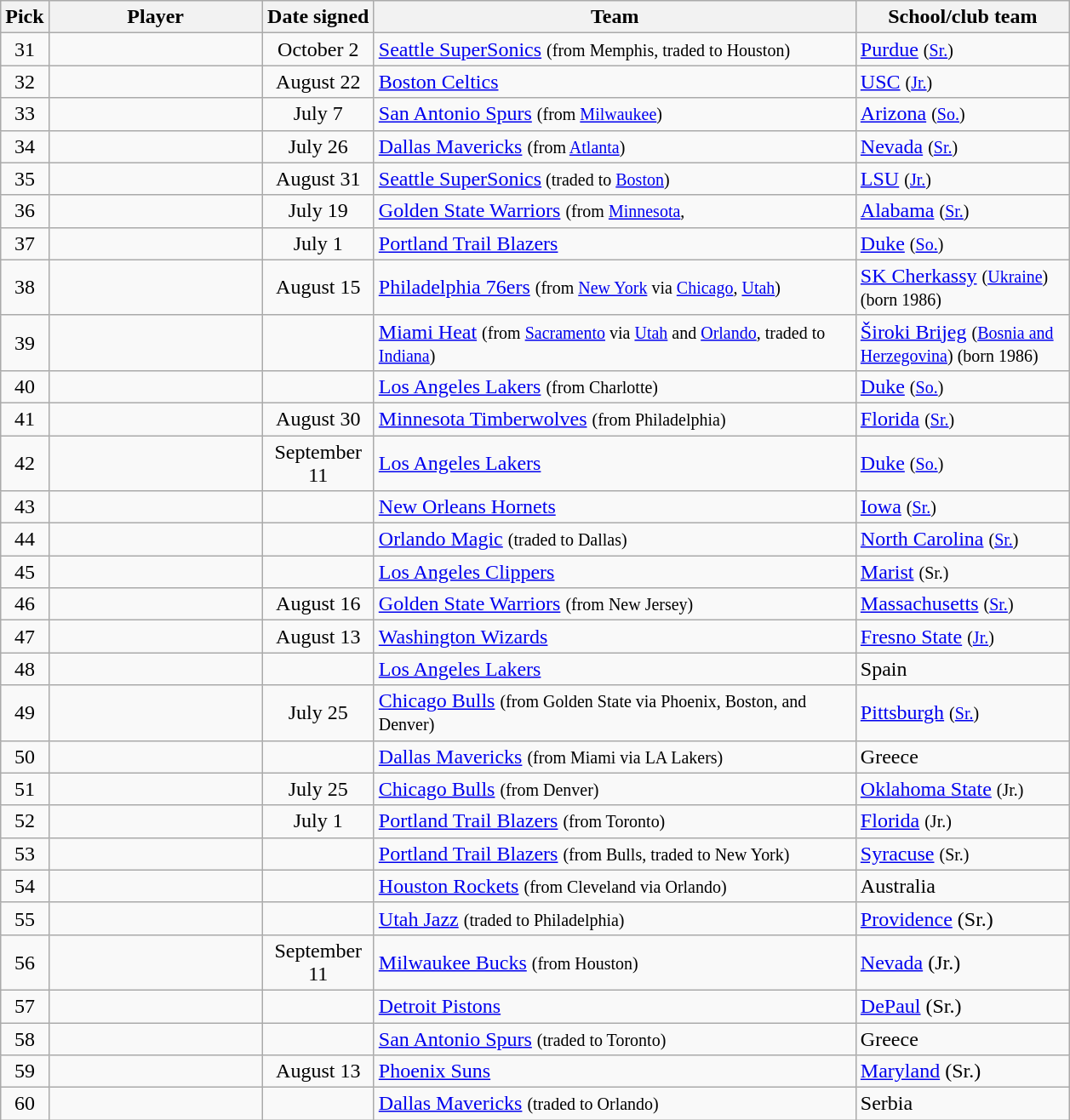<table class="wikitable sortable" style="text-align:left">
<tr>
<th style="width:30px">Pick</th>
<th style="width:160px">Player</th>
<th style="width:80px">Date signed</th>
<th style="width:370px">Team</th>
<th style="width:160px">School/club team</th>
</tr>
<tr>
<td align=center>31</td>
<td></td>
<td align=center>October 2</td>
<td><a href='#'>Seattle SuperSonics</a> <small>(from Memphis, traded to Houston)</small></td>
<td><a href='#'>Purdue</a> <small>(<a href='#'>Sr.</a>)</small></td>
</tr>
<tr>
<td align=center>32</td>
<td></td>
<td align=center>August 22</td>
<td><a href='#'>Boston Celtics</a></td>
<td><a href='#'>USC</a> <small>(<a href='#'>Jr.</a>)</small></td>
</tr>
<tr>
<td align=center>33</td>
<td></td>
<td align=center>July 7</td>
<td><a href='#'>San Antonio Spurs</a> <small>(from <a href='#'>Milwaukee</a>)</small></td>
<td><a href='#'>Arizona</a> <small>(<a href='#'>So.</a>)</small></td>
</tr>
<tr>
<td align=center>34</td>
<td></td>
<td align=center>July 26</td>
<td><a href='#'>Dallas Mavericks</a> <small>(from <a href='#'>Atlanta</a>)</small></td>
<td><a href='#'>Nevada</a> <small>(<a href='#'>Sr.</a>)</small></td>
</tr>
<tr>
<td align=center>35</td>
<td></td>
<td align=center>August 31</td>
<td><a href='#'>Seattle SuperSonics</a><small> (traded to <a href='#'>Boston</a>)</small></td>
<td><a href='#'>LSU</a> <small>(<a href='#'>Jr.</a>)</small></td>
</tr>
<tr>
<td align=center>36</td>
<td></td>
<td align=center>July 19</td>
<td><a href='#'>Golden State Warriors</a> <small>(from <a href='#'>Minnesota</a>,</small></td>
<td><a href='#'>Alabama</a> <small>(<a href='#'>Sr.</a>)</small></td>
</tr>
<tr>
<td align=center>37</td>
<td></td>
<td align=center>July 1</td>
<td><a href='#'>Portland Trail Blazers</a></td>
<td><a href='#'>Duke</a> <small>(<a href='#'>So.</a>)</small></td>
</tr>
<tr>
<td align=center>38</td>
<td></td>
<td align=center>August 15</td>
<td><a href='#'>Philadelphia 76ers</a> <small>(from <a href='#'>New York</a> via <a href='#'>Chicago</a>, <a href='#'>Utah</a>)</small></td>
<td><a href='#'>SK Cherkassy</a> <small>(<a href='#'>Ukraine</a>) (born 1986)</small></td>
</tr>
<tr>
<td align=center>39</td>
<td></td>
<td align=center></td>
<td><a href='#'>Miami Heat</a> <small>(from <a href='#'>Sacramento</a> via <a href='#'>Utah</a> and <a href='#'>Orlando</a>, traded to <a href='#'>Indiana</a>)</small></td>
<td><a href='#'>Široki Brijeg</a> <small>(<a href='#'>Bosnia and Herzegovina</a>) (born 1986)</small></td>
</tr>
<tr>
<td align=center>40</td>
<td></td>
<td align=center></td>
<td><a href='#'>Los Angeles Lakers</a> <small>(from Charlotte)</small></td>
<td><a href='#'>Duke</a> <small>(<a href='#'>So.</a>)</small></td>
</tr>
<tr>
<td align=center>41</td>
<td></td>
<td align=center>August 30</td>
<td><a href='#'>Minnesota Timberwolves</a> <small>(from Philadelphia)</small></td>
<td><a href='#'>Florida</a> <small>(<a href='#'>Sr.</a>)</small></td>
</tr>
<tr>
<td align=center>42</td>
<td></td>
<td align=center>September 11</td>
<td><a href='#'>Los Angeles Lakers</a></td>
<td><a href='#'>Duke</a> <small>(<a href='#'>So.</a>)</small></td>
</tr>
<tr>
<td align=center>43</td>
<td></td>
<td align=center></td>
<td><a href='#'>New Orleans Hornets</a></td>
<td><a href='#'>Iowa</a> <small>(<a href='#'>Sr.</a>)</small></td>
</tr>
<tr>
<td align=center>44</td>
<td></td>
<td align=center></td>
<td><a href='#'>Orlando Magic</a> <small>(traded to Dallas)</small></td>
<td><a href='#'>North Carolina</a> <small>(<a href='#'>Sr.</a>)</small></td>
</tr>
<tr>
<td align=center>45</td>
<td></td>
<td align=center></td>
<td><a href='#'>Los Angeles Clippers</a></td>
<td><a href='#'>Marist</a> <small>(Sr.)</small></td>
</tr>
<tr>
<td align=center>46</td>
<td></td>
<td align=center>August 16</td>
<td><a href='#'>Golden State Warriors</a> <small>(from New Jersey)</small></td>
<td><a href='#'>Massachusetts</a> <small>(<a href='#'>Sr.</a>)</small></td>
</tr>
<tr>
<td align=center>47</td>
<td></td>
<td align=center>August 13</td>
<td><a href='#'>Washington Wizards</a></td>
<td><a href='#'>Fresno State</a> <small>(<a href='#'>Jr.</a>)</small></td>
</tr>
<tr>
<td align=center>48</td>
<td></td>
<td align=center></td>
<td><a href='#'>Los Angeles Lakers</a></td>
<td>Spain</td>
</tr>
<tr>
<td align=center>49</td>
<td></td>
<td align=center>July 25</td>
<td><a href='#'>Chicago Bulls</a> <small>(from Golden State via Phoenix, Boston, and Denver)</small></td>
<td><a href='#'>Pittsburgh</a> <small>(<a href='#'>Sr.</a>)</small></td>
</tr>
<tr>
<td align=center>50</td>
<td></td>
<td align=center></td>
<td><a href='#'>Dallas Mavericks</a> <small>(from Miami via LA Lakers)</small></td>
<td>Greece</td>
</tr>
<tr>
<td align=center>51</td>
<td></td>
<td align=center>July 25</td>
<td><a href='#'>Chicago Bulls</a> <small>(from Denver)</small></td>
<td><a href='#'>Oklahoma State</a> <small>(Jr.)</small></td>
</tr>
<tr>
<td align=center>52</td>
<td></td>
<td align=center>July 1</td>
<td><a href='#'>Portland Trail Blazers</a> <small>(from Toronto)</small></td>
<td><a href='#'>Florida</a> <small>(Jr.)</small></td>
</tr>
<tr>
<td align=center>53</td>
<td></td>
<td align=center></td>
<td><a href='#'>Portland Trail Blazers</a> <small>(from Bulls, traded to New York)</small></td>
<td><a href='#'>Syracuse</a> <small>(Sr.)</small></td>
</tr>
<tr>
<td align=center>54</td>
<td></td>
<td align=center></td>
<td><a href='#'>Houston Rockets</a> <small>(from Cleveland via Orlando)</small></td>
<td>Australia</td>
</tr>
<tr>
<td align=center>55</td>
<td></td>
<td align=center></td>
<td><a href='#'>Utah Jazz</a> <small>(traded to Philadelphia)</small></td>
<td><a href='#'>Providence</a> (Sr.)</td>
</tr>
<tr>
<td align=center>56</td>
<td></td>
<td align=center>September 11</td>
<td><a href='#'>Milwaukee Bucks</a> <small>(from Houston)</small></td>
<td><a href='#'>Nevada</a> (Jr.)</td>
</tr>
<tr>
<td align=center>57</td>
<td></td>
<td align=center></td>
<td><a href='#'>Detroit Pistons</a></td>
<td><a href='#'>DePaul</a> (Sr.)</td>
</tr>
<tr>
<td align=center>58</td>
<td></td>
<td align=center></td>
<td><a href='#'>San Antonio Spurs</a> <small>(traded to Toronto)</small></td>
<td>Greece</td>
</tr>
<tr>
<td align=center>59</td>
<td></td>
<td align=center>August 13</td>
<td><a href='#'>Phoenix Suns</a></td>
<td><a href='#'>Maryland</a> (Sr.)</td>
</tr>
<tr>
<td align=center>60</td>
<td></td>
<td align=center></td>
<td><a href='#'>Dallas Mavericks</a> <small>(traded to Orlando)</small></td>
<td>Serbia</td>
</tr>
</table>
